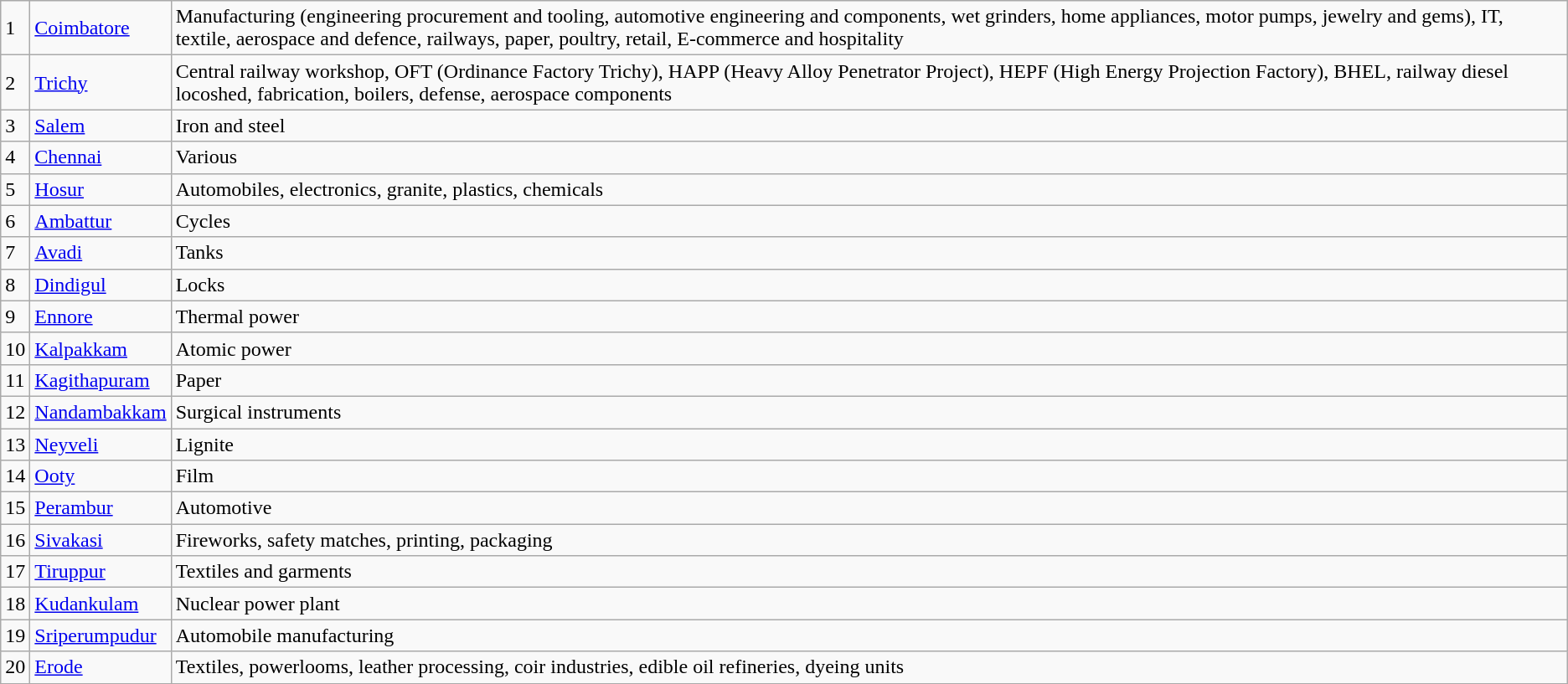<table class="wikitable sortable">
<tr>
<td>1</td>
<td><a href='#'>Coimbatore</a></td>
<td>Manufacturing (engineering procurement and tooling, automotive engineering and components, wet grinders, home appliances, motor pumps, jewelry and gems), IT, textile, aerospace and defence, railways, paper, poultry, retail, E-commerce and hospitality</td>
</tr>
<tr>
<td>2</td>
<td><a href='#'>Trichy</a></td>
<td>Central railway workshop, OFT (Ordinance Factory Trichy), HAPP (Heavy Alloy Penetrator Project), HEPF (High Energy Projection Factory), BHEL, railway diesel locoshed, fabrication, boilers, defense, aerospace components</td>
</tr>
<tr>
<td>3</td>
<td><a href='#'>Salem</a></td>
<td>Iron and steel</td>
</tr>
<tr>
<td>4</td>
<td><a href='#'>Chennai</a></td>
<td>Various</td>
</tr>
<tr>
<td>5</td>
<td><a href='#'>Hosur</a></td>
<td>Automobiles, electronics, granite, plastics, chemicals</td>
</tr>
<tr>
<td>6</td>
<td><a href='#'>Ambattur</a></td>
<td>Cycles</td>
</tr>
<tr>
<td>7</td>
<td><a href='#'>Avadi</a></td>
<td>Tanks</td>
</tr>
<tr>
<td>8</td>
<td><a href='#'>Dindigul</a></td>
<td>Locks</td>
</tr>
<tr>
<td>9</td>
<td><a href='#'>Ennore</a></td>
<td>Thermal power</td>
</tr>
<tr>
<td>10</td>
<td><a href='#'>Kalpakkam</a></td>
<td>Atomic power</td>
</tr>
<tr>
<td>11</td>
<td><a href='#'>Kagithapuram</a></td>
<td>Paper</td>
</tr>
<tr>
<td>12</td>
<td><a href='#'>Nandambakkam</a></td>
<td>Surgical instruments</td>
</tr>
<tr>
<td>13</td>
<td><a href='#'>Neyveli</a></td>
<td>Lignite</td>
</tr>
<tr>
<td>14</td>
<td><a href='#'>Ooty</a></td>
<td>Film</td>
</tr>
<tr>
<td>15</td>
<td><a href='#'>Perambur</a></td>
<td>Automotive</td>
</tr>
<tr>
<td>16</td>
<td><a href='#'>Sivakasi</a></td>
<td>Fireworks, safety matches, printing, packaging</td>
</tr>
<tr>
<td>17</td>
<td><a href='#'>Tiruppur</a></td>
<td>Textiles and garments</td>
</tr>
<tr>
<td>18</td>
<td><a href='#'>Kudankulam</a></td>
<td>Nuclear power plant</td>
</tr>
<tr>
<td>19</td>
<td><a href='#'>Sriperumpudur</a></td>
<td>Automobile manufacturing</td>
</tr>
<tr>
<td>20</td>
<td><a href='#'>Erode</a></td>
<td>Textiles, powerlooms, leather processing, coir industries, edible oil refineries, dyeing units</td>
</tr>
<tr>
</tr>
<tr || >
</tr>
<tr>
</tr>
<tr || >
</tr>
<tr>
</tr>
<tr || >
</tr>
<tr>
</tr>
<tr || >
</tr>
<tr>
</tr>
<tr || >
</tr>
<tr>
</tr>
<tr || >
</tr>
<tr>
</tr>
<tr || >
</tr>
<tr>
</tr>
<tr || >
</tr>
</table>
